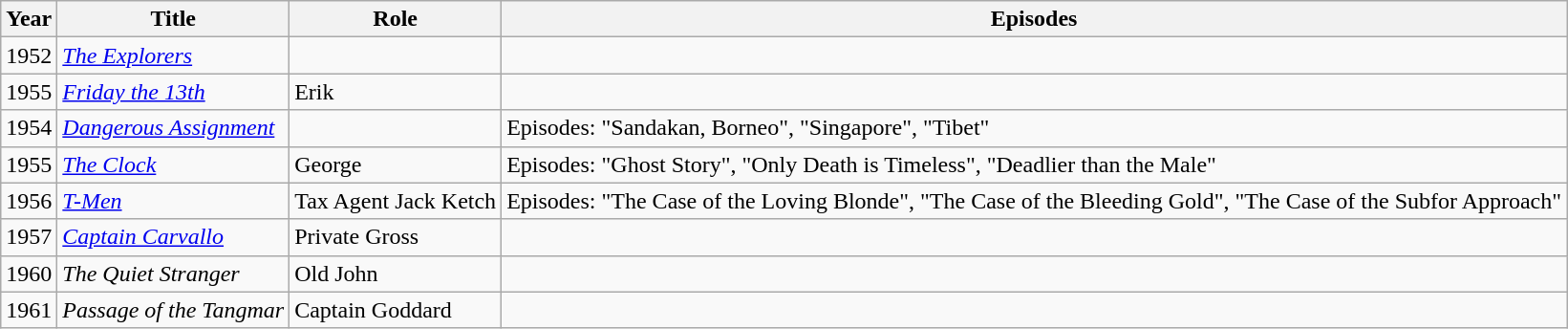<table class="wikitable">
<tr>
<th>Year</th>
<th>Title</th>
<th>Role</th>
<th>Episodes</th>
</tr>
<tr>
<td>1952</td>
<td><em><a href='#'>The Explorers</a></em></td>
<td></td>
<td></td>
</tr>
<tr>
<td>1955</td>
<td><em><a href='#'>Friday the 13th</a></em></td>
<td>Erik</td>
<td></td>
</tr>
<tr>
<td>1954</td>
<td><em><a href='#'>Dangerous Assignment</a></em></td>
<td></td>
<td>Episodes: "Sandakan, Borneo", "Singapore", "Tibet"</td>
</tr>
<tr>
<td>1955</td>
<td><em><a href='#'>The Clock</a></em></td>
<td>George</td>
<td>Episodes: "Ghost Story", "Only Death is Timeless", "Deadlier than the Male"</td>
</tr>
<tr>
<td>1956</td>
<td><em><a href='#'>T-Men</a></em></td>
<td>Tax Agent Jack Ketch</td>
<td>Episodes: "The Case of the Loving Blonde", "The Case of the Bleeding Gold", "The Case of the Subfor Approach"</td>
</tr>
<tr>
<td>1957</td>
<td><em><a href='#'>Captain Carvallo</a></em></td>
<td>Private Gross</td>
<td></td>
</tr>
<tr>
<td>1960</td>
<td><em>The Quiet Stranger</em></td>
<td>Old John</td>
<td></td>
</tr>
<tr>
<td>1961</td>
<td><em>Passage of the Tangmar</em></td>
<td>Captain Goddard</td>
<td></td>
</tr>
</table>
